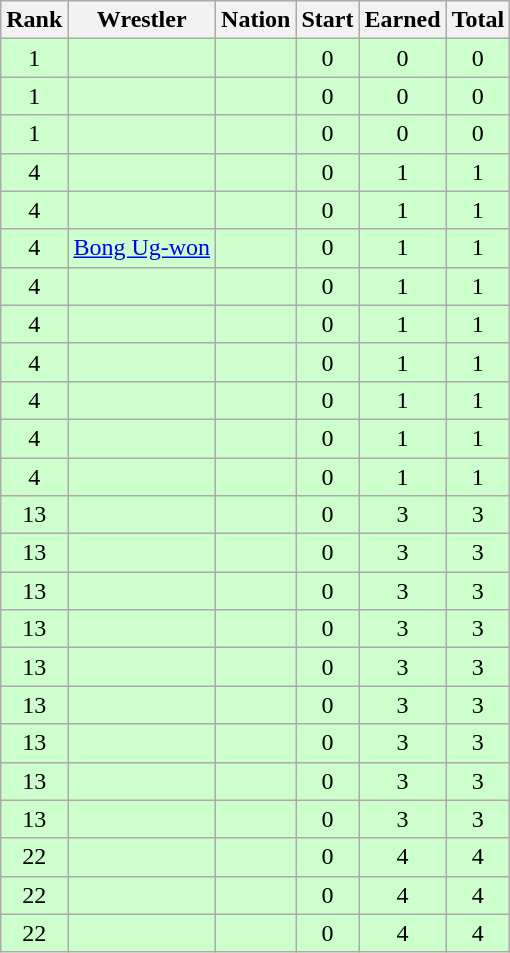<table class="wikitable sortable" style="text-align:center;">
<tr>
<th>Rank</th>
<th>Wrestler</th>
<th>Nation</th>
<th>Start</th>
<th>Earned</th>
<th>Total</th>
</tr>
<tr style="background:#cfc;">
<td>1</td>
<td align=left></td>
<td align=left></td>
<td>0</td>
<td>0</td>
<td>0</td>
</tr>
<tr style="background:#cfc;">
<td>1</td>
<td align=left></td>
<td align=left></td>
<td>0</td>
<td>0</td>
<td>0</td>
</tr>
<tr style="background:#cfc;">
<td>1</td>
<td align=left></td>
<td align=left></td>
<td>0</td>
<td>0</td>
<td>0</td>
</tr>
<tr style="background:#cfc;">
<td>4</td>
<td align=left></td>
<td align=left></td>
<td>0</td>
<td>1</td>
<td>1</td>
</tr>
<tr style="background:#cfc;">
<td>4</td>
<td align=left></td>
<td align=left></td>
<td>0</td>
<td>1</td>
<td>1</td>
</tr>
<tr style="background:#cfc;">
<td>4</td>
<td align=left><a href='#'>Bong Ug-won</a></td>
<td align=left></td>
<td>0</td>
<td>1</td>
<td>1</td>
</tr>
<tr style="background:#cfc;">
<td>4</td>
<td align=left></td>
<td align=left></td>
<td>0</td>
<td>1</td>
<td>1</td>
</tr>
<tr style="background:#cfc;">
<td>4</td>
<td align=left></td>
<td align=left></td>
<td>0</td>
<td>1</td>
<td>1</td>
</tr>
<tr style="background:#cfc;">
<td>4</td>
<td align=left></td>
<td align=left></td>
<td>0</td>
<td>1</td>
<td>1</td>
</tr>
<tr style="background:#cfc;">
<td>4</td>
<td align=left></td>
<td align=left></td>
<td>0</td>
<td>1</td>
<td>1</td>
</tr>
<tr style="background:#cfc;">
<td>4</td>
<td align=left></td>
<td align=left></td>
<td>0</td>
<td>1</td>
<td>1</td>
</tr>
<tr style="background:#cfc;">
<td>4</td>
<td align=left></td>
<td align=left></td>
<td>0</td>
<td>1</td>
<td>1</td>
</tr>
<tr style="background:#cfc;">
<td>13</td>
<td align=left></td>
<td align=left></td>
<td>0</td>
<td>3</td>
<td>3</td>
</tr>
<tr style="background:#cfc;">
<td>13</td>
<td align=left></td>
<td align=left></td>
<td>0</td>
<td>3</td>
<td>3</td>
</tr>
<tr style="background:#cfc;">
<td>13</td>
<td align=left></td>
<td align=left></td>
<td>0</td>
<td>3</td>
<td>3</td>
</tr>
<tr style="background:#cfc;">
<td>13</td>
<td align=left></td>
<td align=left></td>
<td>0</td>
<td>3</td>
<td>3</td>
</tr>
<tr style="background:#cfc;">
<td>13</td>
<td align=left></td>
<td align=left></td>
<td>0</td>
<td>3</td>
<td>3</td>
</tr>
<tr style="background:#cfc;">
<td>13</td>
<td align=left></td>
<td align=left></td>
<td>0</td>
<td>3</td>
<td>3</td>
</tr>
<tr style="background:#cfc;">
<td>13</td>
<td align=left></td>
<td align=left></td>
<td>0</td>
<td>3</td>
<td>3</td>
</tr>
<tr style="background:#cfc;">
<td>13</td>
<td align=left></td>
<td align=left></td>
<td>0</td>
<td>3</td>
<td>3</td>
</tr>
<tr style="background:#cfc;">
<td>13</td>
<td align=left></td>
<td align=left></td>
<td>0</td>
<td>3</td>
<td>3</td>
</tr>
<tr style="background:#cfc;">
<td>22</td>
<td align=left></td>
<td align=left></td>
<td>0</td>
<td>4</td>
<td>4</td>
</tr>
<tr style="background:#cfc;">
<td>22</td>
<td align=left></td>
<td align=left></td>
<td>0</td>
<td>4</td>
<td>4</td>
</tr>
<tr style="background:#cfc;">
<td>22</td>
<td align=left></td>
<td align=left></td>
<td>0</td>
<td>4</td>
<td>4</td>
</tr>
</table>
